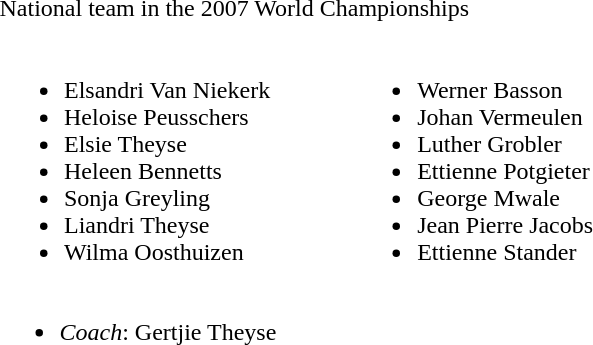<table>
<tr>
<td width="500" style="margin: 0 0 0 0" valig=top><br>National team in the 2007 World Championships<table>
<tr>
<td valign="top"><br><ul><li>Elsandri Van Niekerk</li><li>Heloise Peusschers</li><li>Elsie Theyse</li><li>Heleen Bennetts</li><li>Sonja Greyling</li><li>Liandri Theyse</li><li>Wilma Oosthuizen</li></ul></td>
<td width="50"> </td>
<td valign="top"><br><ul><li>Werner Basson</li><li>Johan Vermeulen</li><li>Luther Grobler</li><li>Ettienne Potgieter</li><li>George Mwale</li><li>Jean Pierre Jacobs</li><li>Ettienne Stander</li></ul></td>
</tr>
</table>
<ul><li><em>Coach</em>: Gertjie Theyse</li></ul></td>
</tr>
</table>
